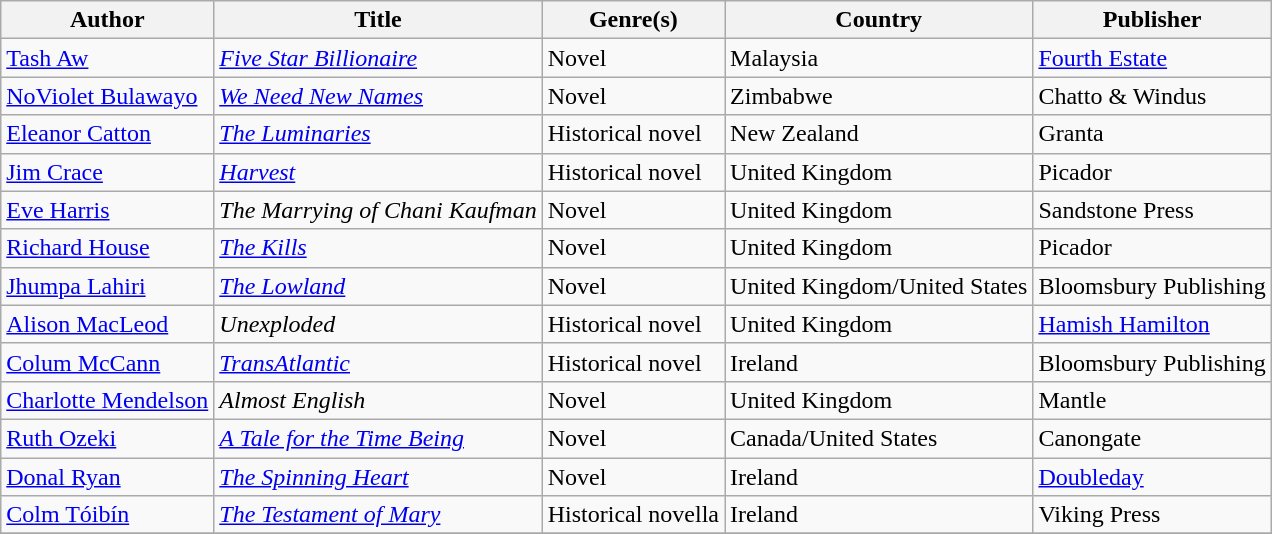<table class="wikitable">
<tr>
<th>Author</th>
<th>Title</th>
<th>Genre(s)</th>
<th>Country</th>
<th>Publisher</th>
</tr>
<tr>
<td><a href='#'>Tash Aw</a></td>
<td><em><a href='#'>Five Star Billionaire</a></em></td>
<td>Novel</td>
<td>Malaysia</td>
<td><a href='#'>Fourth Estate</a></td>
</tr>
<tr>
<td><a href='#'>NoViolet Bulawayo</a></td>
<td><em><a href='#'>We Need New Names</a></em></td>
<td>Novel</td>
<td>Zimbabwe</td>
<td>Chatto & Windus</td>
</tr>
<tr>
<td><a href='#'>Eleanor Catton</a></td>
<td><em><a href='#'>The Luminaries</a></em></td>
<td>Historical novel</td>
<td>New Zealand</td>
<td>Granta</td>
</tr>
<tr>
<td><a href='#'>Jim Crace</a></td>
<td><em><a href='#'>Harvest</a></em></td>
<td>Historical novel</td>
<td>United Kingdom</td>
<td>Picador</td>
</tr>
<tr>
<td><a href='#'>Eve Harris</a></td>
<td><em>The Marrying of Chani Kaufman</em></td>
<td>Novel</td>
<td>United Kingdom</td>
<td>Sandstone Press</td>
</tr>
<tr>
<td><a href='#'>Richard House</a></td>
<td><em><a href='#'>The Kills</a></em></td>
<td>Novel</td>
<td>United Kingdom</td>
<td>Picador</td>
</tr>
<tr>
<td><a href='#'>Jhumpa Lahiri</a></td>
<td><em><a href='#'>The Lowland</a></em></td>
<td>Novel</td>
<td>United Kingdom/United States</td>
<td>Bloomsbury Publishing</td>
</tr>
<tr>
<td><a href='#'>Alison MacLeod</a></td>
<td><em>Unexploded</em></td>
<td>Historical novel</td>
<td>United Kingdom</td>
<td><a href='#'>Hamish Hamilton</a></td>
</tr>
<tr>
<td><a href='#'>Colum McCann</a></td>
<td><em><a href='#'>TransAtlantic</a></em></td>
<td>Historical novel</td>
<td>Ireland</td>
<td>Bloomsbury Publishing</td>
</tr>
<tr>
<td><a href='#'>Charlotte Mendelson</a></td>
<td><em>Almost English</em></td>
<td>Novel</td>
<td>United Kingdom</td>
<td>Mantle</td>
</tr>
<tr>
<td><a href='#'>Ruth Ozeki</a></td>
<td><em><a href='#'>A Tale for the Time Being</a></em></td>
<td>Novel</td>
<td>Canada/United States</td>
<td>Canongate</td>
</tr>
<tr>
<td><a href='#'>Donal Ryan</a></td>
<td><em><a href='#'>The Spinning Heart</a></em></td>
<td>Novel</td>
<td>Ireland</td>
<td><a href='#'>Doubleday</a></td>
</tr>
<tr>
<td><a href='#'>Colm Tóibín</a></td>
<td><em><a href='#'>The Testament of Mary</a></em></td>
<td>Historical novella</td>
<td>Ireland</td>
<td>Viking Press</td>
</tr>
<tr>
</tr>
</table>
